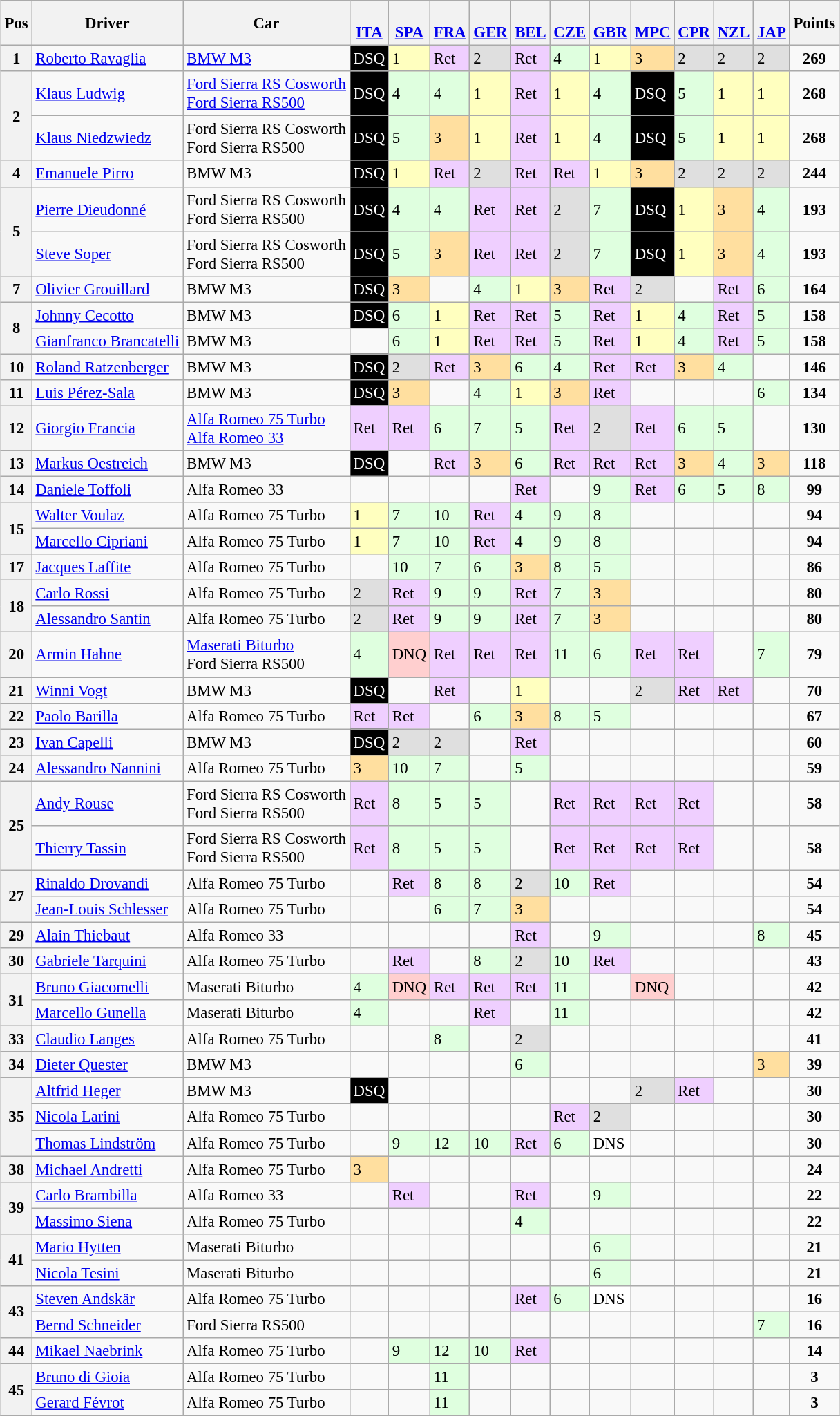<table>
<tr>
<td><br><table class="wikitable" style="font-size: 95%;">
<tr style="background:#efefef">
<th>Pos</th>
<th>Driver</th>
<th>Car</th>
<th><br><a href='#'>ITA</a></th>
<th><br><a href='#'>SPA</a></th>
<th><br><a href='#'>FRA</a></th>
<th><br><a href='#'>GER</a></th>
<th><br><a href='#'>BEL</a></th>
<th><br><a href='#'>CZE</a></th>
<th><br><a href='#'>GBR</a></th>
<th><br><a href='#'>MPC</a></th>
<th><br><a href='#'>CPR</a></th>
<th><br><a href='#'>NZL</a></th>
<th><br><a href='#'>JAP</a></th>
<th>Points</th>
</tr>
<tr>
<th align=center>1</th>
<td> <a href='#'>Roberto Ravaglia</a></td>
<td><a href='#'>BMW M3</a></td>
<td style="background:#000000; color:white">DSQ</td>
<td style="background:#ffffbf;">1</td>
<td style="background:#efcfff;">Ret</td>
<td style="background:#dfdfdf;">2</td>
<td style="background:#efcfff;">Ret</td>
<td style="background:#dfffdf;">4</td>
<td style="background:#ffffbf;">1</td>
<td style="background:#ffdf9f;">3</td>
<td style="background:#dfdfdf;">2</td>
<td style="background:#dfdfdf;">2</td>
<td style="background:#dfdfdf;">2</td>
<td align=center><strong>269</strong></td>
</tr>
<tr>
<th rowspan=2 align=center>2</th>
<td> <a href='#'>Klaus Ludwig</a></td>
<td><a href='#'>Ford Sierra RS Cosworth</a><br><a href='#'>Ford Sierra RS500</a></td>
<td style="background:#000000; color:white">DSQ</td>
<td style="background:#dfffdf;">4</td>
<td style="background:#dfffdf;">4</td>
<td style="background:#ffffbf;">1</td>
<td style="background:#efcfff;">Ret</td>
<td style="background:#ffffbf;">1</td>
<td style="background:#dfffdf;">4</td>
<td style="background:#000000; color:white">DSQ</td>
<td style="background:#dfffdf;">5</td>
<td style="background:#ffffbf;">1</td>
<td style="background:#ffffbf;">1</td>
<td align=center><strong>268</strong></td>
</tr>
<tr>
<td> <a href='#'>Klaus Niedzwiedz</a></td>
<td>Ford Sierra RS Cosworth<br>Ford Sierra RS500</td>
<td style="background:#000000; color:white">DSQ</td>
<td style="background:#dfffdf;">5</td>
<td style="background:#ffdf9f;">3</td>
<td style="background:#ffffbf;">1</td>
<td style="background:#efcfff;">Ret</td>
<td style="background:#ffffbf;">1</td>
<td style="background:#dfffdf;">4</td>
<td style="background:#000000; color:white">DSQ</td>
<td style="background:#dfffdf;">5</td>
<td style="background:#ffffbf;">1</td>
<td style="background:#ffffbf;">1</td>
<td align=center><strong>268</strong></td>
</tr>
<tr>
<th align=center>4</th>
<td> <a href='#'>Emanuele Pirro</a></td>
<td>BMW M3</td>
<td style="background:#000000; color:white">DSQ</td>
<td style="background:#ffffbf;">1</td>
<td style="background:#efcfff;">Ret</td>
<td style="background:#dfdfdf;">2</td>
<td style="background:#efcfff;">Ret</td>
<td style="background:#efcfff;">Ret</td>
<td style="background:#ffffbf;">1</td>
<td style="background:#ffdf9f;">3</td>
<td style="background:#dfdfdf;">2</td>
<td style="background:#dfdfdf;">2</td>
<td style="background:#dfdfdf;">2</td>
<td align=center><strong>244</strong></td>
</tr>
<tr>
<th rowspan=2 align=center>5</th>
<td> <a href='#'>Pierre Dieudonné</a></td>
<td>Ford Sierra RS Cosworth<br>Ford Sierra RS500</td>
<td style="background:#000000; color:white">DSQ</td>
<td style="background:#dfffdf;">4</td>
<td style="background:#dfffdf;">4</td>
<td style="background:#efcfff;">Ret</td>
<td style="background:#efcfff;">Ret</td>
<td style="background:#dfdfdf;">2</td>
<td style="background:#dfffdf;">7</td>
<td style="background:#000000; color:white">DSQ</td>
<td style="background:#ffffbf;">1</td>
<td style="background:#ffdf9f;">3</td>
<td style="background:#dfffdf;">4</td>
<td align=center><strong>193</strong></td>
</tr>
<tr>
<td> <a href='#'>Steve Soper</a></td>
<td>Ford Sierra RS Cosworth<br>Ford Sierra RS500</td>
<td style="background:#000000; color:white">DSQ</td>
<td style="background:#dfffdf;">5</td>
<td style="background:#ffdf9f;">3</td>
<td style="background:#efcfff;">Ret</td>
<td style="background:#efcfff;">Ret</td>
<td style="background:#dfdfdf;">2</td>
<td style="background:#dfffdf;">7</td>
<td style="background:#000000; color:white">DSQ</td>
<td style="background:#ffffbf;">1</td>
<td style="background:#ffdf9f;">3</td>
<td style="background:#dfffdf;">4</td>
<td align=center><strong>193</strong></td>
</tr>
<tr>
<th align=center>7</th>
<td> <a href='#'>Olivier Grouillard</a></td>
<td>BMW M3</td>
<td style="background:#000000; color:white">DSQ</td>
<td style="background:#ffdf9f;">3</td>
<td></td>
<td style="background:#dfffdf;">4</td>
<td style="background:#ffffbf;">1</td>
<td style="background:#ffdf9f;">3</td>
<td style="background:#efcfff;">Ret</td>
<td style="background:#dfdfdf;">2</td>
<td></td>
<td style="background:#efcfff;">Ret</td>
<td style="background:#dfffdf;">6</td>
<td align=center><strong>164</strong></td>
</tr>
<tr>
<th rowspan=2 align=center>8</th>
<td> <a href='#'>Johnny Cecotto</a></td>
<td>BMW M3</td>
<td style="background:#000000; color:white">DSQ</td>
<td style="background:#dfffdf;">6</td>
<td style="background:#ffffbf;">1</td>
<td style="background:#efcfff;">Ret</td>
<td style="background:#efcfff;">Ret</td>
<td style="background:#dfffdf;">5</td>
<td style="background:#efcfff;">Ret</td>
<td style="background:#ffffbf;">1</td>
<td style="background:#dfffdf;">4</td>
<td style="background:#efcfff;">Ret</td>
<td style="background:#dfffdf;">5</td>
<td align=center><strong>158</strong></td>
</tr>
<tr>
<td> <a href='#'>Gianfranco Brancatelli</a></td>
<td>BMW M3</td>
<td></td>
<td style="background:#dfffdf;">6</td>
<td style="background:#ffffbf;">1</td>
<td style="background:#efcfff;">Ret</td>
<td style="background:#efcfff;">Ret</td>
<td style="background:#dfffdf;">5</td>
<td style="background:#efcfff;">Ret</td>
<td style="background:#ffffbf;">1</td>
<td style="background:#dfffdf;">4</td>
<td style="background:#efcfff;">Ret</td>
<td style="background:#dfffdf;">5</td>
<td align=center><strong>158</strong></td>
</tr>
<tr>
<th align=center>10</th>
<td> <a href='#'>Roland Ratzenberger</a></td>
<td>BMW M3</td>
<td style="background:#000000; color:white">DSQ</td>
<td style="background:#dfdfdf;">2</td>
<td style="background:#efcfff;">Ret</td>
<td style="background:#ffdf9f;">3</td>
<td style="background:#dfffdf;">6</td>
<td style="background:#dfffdf;">4</td>
<td style="background:#efcfff;">Ret</td>
<td style="background:#efcfff;">Ret</td>
<td style="background:#ffdf9f;">3</td>
<td style="background:#dfffdf;">4</td>
<td></td>
<td align=center><strong>146</strong></td>
</tr>
<tr>
<th align=center>11</th>
<td> <a href='#'>Luis Pérez-Sala</a></td>
<td>BMW M3</td>
<td style="background:#000000; color:white">DSQ</td>
<td style="background:#ffdf9f;">3</td>
<td></td>
<td style="background:#dfffdf;">4</td>
<td style="background:#ffffbf;">1</td>
<td style="background:#ffdf9f;">3</td>
<td style="background:#efcfff;">Ret</td>
<td></td>
<td></td>
<td></td>
<td style="background:#dfffdf;">6</td>
<td align=center><strong>134</strong></td>
</tr>
<tr>
<th align=center>12</th>
<td> <a href='#'>Giorgio Francia</a></td>
<td><a href='#'>Alfa Romeo 75 Turbo</a><br><a href='#'>Alfa Romeo 33</a></td>
<td style="background:#efcfff;">Ret</td>
<td style="background:#efcfff;">Ret</td>
<td style="background:#dfffdf;">6</td>
<td style="background:#dfffdf;">7</td>
<td style="background:#dfffdf;">5</td>
<td style="background:#efcfff;">Ret</td>
<td style="background:#dfdfdf;">2</td>
<td style="background:#efcfff;">Ret</td>
<td style="background:#dfffdf;">6</td>
<td style="background:#dfffdf;">5</td>
<td></td>
<td align=center><strong>130</strong></td>
</tr>
<tr>
<th align=center>13</th>
<td> <a href='#'>Markus Oestreich</a></td>
<td>BMW M3</td>
<td style="background:#000000; color:white">DSQ</td>
<td></td>
<td style="background:#efcfff;">Ret</td>
<td style="background:#ffdf9f;">3</td>
<td style="background:#dfffdf;">6</td>
<td style="background:#efcfff;">Ret</td>
<td style="background:#efcfff;">Ret</td>
<td style="background:#efcfff;">Ret</td>
<td style="background:#ffdf9f;">3</td>
<td style="background:#dfffdf;">4</td>
<td style="background:#ffdf9f;">3</td>
<td align=center><strong>118</strong></td>
</tr>
<tr>
<th align=center>14</th>
<td> <a href='#'>Daniele Toffoli</a></td>
<td>Alfa Romeo 33</td>
<td></td>
<td></td>
<td></td>
<td></td>
<td style="background:#efcfff;">Ret</td>
<td></td>
<td style="background:#dfffdf;">9</td>
<td style="background:#efcfff;">Ret</td>
<td style="background:#dfffdf;">6</td>
<td style="background:#dfffdf;">5</td>
<td style="background:#dfffdf;">8</td>
<td align=center><strong>99</strong></td>
</tr>
<tr>
<th rowspan=2 align=center>15</th>
<td> <a href='#'>Walter Voulaz</a></td>
<td>Alfa Romeo 75 Turbo</td>
<td style="background:#ffffbf;">1</td>
<td style="background:#dfffdf;">7</td>
<td style="background:#dfffdf;">10</td>
<td style="background:#efcfff;">Ret</td>
<td style="background:#dfffdf;">4</td>
<td style="background:#dfffdf;">9</td>
<td style="background:#dfffdf;">8</td>
<td></td>
<td></td>
<td></td>
<td></td>
<td align=center><strong>94</strong></td>
</tr>
<tr>
<td> <a href='#'>Marcello Cipriani</a></td>
<td>Alfa Romeo 75 Turbo</td>
<td style="background:#ffffbf;">1</td>
<td style="background:#dfffdf;">7</td>
<td style="background:#dfffdf;">10</td>
<td style="background:#efcfff;">Ret</td>
<td style="background:#dfffdf;">4</td>
<td style="background:#dfffdf;">9</td>
<td style="background:#dfffdf;">8</td>
<td></td>
<td></td>
<td></td>
<td></td>
<td align=center><strong>94</strong></td>
</tr>
<tr>
<th align=center>17</th>
<td> <a href='#'>Jacques Laffite</a></td>
<td>Alfa Romeo 75 Turbo</td>
<td></td>
<td style="background:#dfffdf;">10</td>
<td style="background:#dfffdf;">7</td>
<td style="background:#dfffdf;">6</td>
<td style="background:#ffdf9f;">3</td>
<td style="background:#dfffdf;">8</td>
<td style="background:#dfffdf;">5</td>
<td></td>
<td></td>
<td></td>
<td></td>
<td align=center><strong>86</strong></td>
</tr>
<tr>
<th rowspan=2 align=center>18</th>
<td> <a href='#'>Carlo Rossi</a></td>
<td>Alfa Romeo 75 Turbo</td>
<td style="background:#dfdfdf;">2</td>
<td style="background:#efcfff;">Ret</td>
<td style="background:#dfffdf;">9</td>
<td style="background:#dfffdf;">9</td>
<td style="background:#efcfff;">Ret</td>
<td style="background:#dfffdf;">7</td>
<td style="background:#ffdf9f;">3</td>
<td></td>
<td></td>
<td></td>
<td></td>
<td align=center><strong>80</strong></td>
</tr>
<tr>
<td> <a href='#'>Alessandro Santin</a></td>
<td>Alfa Romeo 75 Turbo</td>
<td style="background:#dfdfdf;">2</td>
<td style="background:#efcfff;">Ret</td>
<td style="background:#dfffdf;">9</td>
<td style="background:#dfffdf;">9</td>
<td style="background:#efcfff;">Ret</td>
<td style="background:#dfffdf;">7</td>
<td style="background:#ffdf9f;">3</td>
<td></td>
<td></td>
<td></td>
<td></td>
<td align=center><strong>80</strong></td>
</tr>
<tr>
<th align=center>20</th>
<td> <a href='#'>Armin Hahne</a></td>
<td><a href='#'>Maserati Biturbo</a><br>Ford Sierra RS500</td>
<td style="background:#dfffdf;">4</td>
<td style="background:#ffcfcf;">DNQ</td>
<td style="background:#efcfff;">Ret</td>
<td style="background:#efcfff;">Ret</td>
<td style="background:#efcfff;">Ret</td>
<td style="background:#dfffdf;">11</td>
<td style="background:#dfffdf;">6</td>
<td style="background:#efcfff;">Ret</td>
<td style="background:#efcfff;">Ret</td>
<td></td>
<td style="background:#dfffdf;">7</td>
<td align=center><strong>79</strong></td>
</tr>
<tr>
<th align=center>21</th>
<td> <a href='#'>Winni Vogt</a></td>
<td>BMW M3</td>
<td style="background:#000000; color:white">DSQ</td>
<td></td>
<td style="background:#efcfff;">Ret</td>
<td></td>
<td style="background:#ffffbf;">1</td>
<td></td>
<td></td>
<td style="background:#dfdfdf;">2</td>
<td style="background:#efcfff;">Ret</td>
<td style="background:#efcfff;">Ret</td>
<td></td>
<td align=center><strong>70</strong></td>
</tr>
<tr>
<th align=center>22</th>
<td> <a href='#'>Paolo Barilla</a></td>
<td>Alfa Romeo 75 Turbo</td>
<td style="background:#efcfff;">Ret</td>
<td style="background:#efcfff;">Ret</td>
<td></td>
<td style="background:#dfffdf;">6</td>
<td style="background:#ffdf9f;">3</td>
<td style="background:#dfffdf;">8</td>
<td style="background:#dfffdf;">5</td>
<td></td>
<td></td>
<td></td>
<td></td>
<td align=center><strong>67</strong></td>
</tr>
<tr>
<th align=center>23</th>
<td> <a href='#'>Ivan Capelli</a></td>
<td>BMW M3</td>
<td style="background:#000000; color:white">DSQ</td>
<td style="background:#dfdfdf;">2</td>
<td style="background:#dfdfdf;">2</td>
<td></td>
<td style="background:#efcfff;">Ret</td>
<td></td>
<td></td>
<td></td>
<td></td>
<td></td>
<td></td>
<td align=center><strong>60</strong></td>
</tr>
<tr>
<th align=center>24</th>
<td> <a href='#'>Alessandro Nannini</a></td>
<td>Alfa Romeo 75 Turbo</td>
<td style="background:#ffdf9f;">3</td>
<td style="background:#dfffdf;">10</td>
<td style="background:#dfffdf;">7</td>
<td></td>
<td style="background:#dfffdf;">5</td>
<td></td>
<td></td>
<td></td>
<td></td>
<td></td>
<td></td>
<td align=center><strong>59</strong></td>
</tr>
<tr>
<th rowspan=2 align=center>25</th>
<td> <a href='#'>Andy Rouse</a></td>
<td>Ford Sierra RS Cosworth<br>Ford Sierra RS500</td>
<td style="background:#efcfff;">Ret</td>
<td style="background:#dfffdf;">8</td>
<td style="background:#dfffdf;">5</td>
<td style="background:#dfffdf;">5</td>
<td></td>
<td style="background:#efcfff;">Ret</td>
<td style="background:#efcfff;">Ret</td>
<td style="background:#efcfff;">Ret</td>
<td style="background:#efcfff;">Ret</td>
<td></td>
<td></td>
<td align=center><strong>58</strong></td>
</tr>
<tr>
<td> <a href='#'>Thierry Tassin</a></td>
<td>Ford Sierra RS Cosworth<br>Ford Sierra RS500</td>
<td style="background:#efcfff;">Ret</td>
<td style="background:#dfffdf;">8</td>
<td style="background:#dfffdf;">5</td>
<td style="background:#dfffdf;">5</td>
<td></td>
<td style="background:#efcfff;">Ret</td>
<td style="background:#efcfff;">Ret</td>
<td style="background:#efcfff;">Ret</td>
<td style="background:#efcfff;">Ret</td>
<td></td>
<td></td>
<td align=center><strong>58</strong></td>
</tr>
<tr>
<th rowspan=2 align=center>27</th>
<td> <a href='#'>Rinaldo Drovandi</a></td>
<td>Alfa Romeo 75 Turbo</td>
<td></td>
<td style="background:#efcfff;">Ret</td>
<td style="background:#dfffdf;">8</td>
<td style="background:#dfffdf;">8</td>
<td style="background:#dfdfdf;">2</td>
<td style="background:#dfffdf;">10</td>
<td style="background:#efcfff;">Ret</td>
<td></td>
<td></td>
<td></td>
<td></td>
<td align=center><strong>54</strong></td>
</tr>
<tr>
<td> <a href='#'>Jean-Louis Schlesser</a></td>
<td>Alfa Romeo 75 Turbo</td>
<td></td>
<td></td>
<td style="background:#dfffdf;">6</td>
<td style="background:#dfffdf;">7</td>
<td style="background:#ffdf9f;">3</td>
<td></td>
<td></td>
<td></td>
<td></td>
<td></td>
<td></td>
<td align=center><strong>54</strong></td>
</tr>
<tr>
<th align=center>29</th>
<td> <a href='#'>Alain Thiebaut</a></td>
<td>Alfa Romeo 33</td>
<td></td>
<td></td>
<td></td>
<td></td>
<td style="background:#efcfff;">Ret</td>
<td></td>
<td style="background:#dfffdf;">9</td>
<td></td>
<td></td>
<td></td>
<td style="background:#dfffdf;">8</td>
<td align=center><strong>45</strong></td>
</tr>
<tr>
<th align=center>30</th>
<td> <a href='#'>Gabriele Tarquini</a></td>
<td>Alfa Romeo 75 Turbo</td>
<td></td>
<td style="background:#efcfff;">Ret</td>
<td></td>
<td style="background:#dfffdf;">8</td>
<td style="background:#dfdfdf;">2</td>
<td style="background:#dfffdf;">10</td>
<td style="background:#efcfff;">Ret</td>
<td></td>
<td></td>
<td></td>
<td></td>
<td align=center><strong>43</strong></td>
</tr>
<tr>
<th rowspan=2 align=center>31</th>
<td> <a href='#'>Bruno Giacomelli</a></td>
<td>Maserati Biturbo</td>
<td style="background:#dfffdf;">4</td>
<td style="background:#ffcfcf;">DNQ</td>
<td style="background:#efcfff;">Ret</td>
<td style="background:#efcfff;">Ret</td>
<td style="background:#efcfff;">Ret</td>
<td style="background:#dfffdf;">11</td>
<td></td>
<td style="background:#ffcfcf;">DNQ</td>
<td></td>
<td></td>
<td></td>
<td align=center><strong>42</strong></td>
</tr>
<tr>
<td> <a href='#'>Marcello Gunella</a></td>
<td>Maserati Biturbo</td>
<td style="background:#dfffdf;">4</td>
<td></td>
<td></td>
<td style="background:#efcfff;">Ret</td>
<td></td>
<td style="background:#dfffdf;">11</td>
<td></td>
<td></td>
<td></td>
<td></td>
<td></td>
<td align=center><strong>42</strong></td>
</tr>
<tr>
<th align=center>33</th>
<td> <a href='#'>Claudio Langes</a></td>
<td>Alfa Romeo 75 Turbo</td>
<td></td>
<td></td>
<td style="background:#dfffdf;">8</td>
<td></td>
<td style="background:#dfdfdf;">2</td>
<td></td>
<td></td>
<td></td>
<td></td>
<td></td>
<td></td>
<td align=center><strong>41</strong></td>
</tr>
<tr>
<th align=center>34</th>
<td> <a href='#'>Dieter Quester</a></td>
<td>BMW M3</td>
<td></td>
<td></td>
<td></td>
<td></td>
<td style="background:#dfffdf;">6</td>
<td></td>
<td></td>
<td></td>
<td></td>
<td></td>
<td style="background:#ffdf9f;">3</td>
<td align=center><strong>39</strong></td>
</tr>
<tr>
<th rowspan=3 align=center>35</th>
<td> <a href='#'>Altfrid Heger</a></td>
<td>BMW M3</td>
<td style="background:#000000; color:white">DSQ</td>
<td></td>
<td></td>
<td></td>
<td></td>
<td></td>
<td></td>
<td style="background:#dfdfdf;">2</td>
<td style="background:#efcfff;">Ret</td>
<td></td>
<td></td>
<td align=center><strong>30</strong></td>
</tr>
<tr>
<td> <a href='#'>Nicola Larini</a></td>
<td>Alfa Romeo 75 Turbo</td>
<td></td>
<td></td>
<td></td>
<td></td>
<td></td>
<td style="background:#efcfff;">Ret</td>
<td style="background:#dfdfdf;">2</td>
<td></td>
<td></td>
<td></td>
<td></td>
<td align=center><strong>30</strong></td>
</tr>
<tr>
<td> <a href='#'>Thomas Lindström</a></td>
<td>Alfa Romeo 75 Turbo</td>
<td></td>
<td style="background:#dfffdf;">9</td>
<td style="background:#dfffdf;">12</td>
<td style="background:#dfffdf;">10</td>
<td style="background:#efcfff;">Ret</td>
<td style="background:#dfffdf;">6</td>
<td style="background:#ffffff;">DNS</td>
<td></td>
<td></td>
<td></td>
<td></td>
<td align=center><strong>30</strong></td>
</tr>
<tr>
<th align=center>38</th>
<td> <a href='#'>Michael Andretti</a></td>
<td>Alfa Romeo 75 Turbo</td>
<td style="background:#ffdf9f;">3</td>
<td></td>
<td></td>
<td></td>
<td></td>
<td></td>
<td></td>
<td></td>
<td></td>
<td></td>
<td></td>
<td align=center><strong>24</strong></td>
</tr>
<tr>
<th rowspan=2 align=center>39</th>
<td> <a href='#'>Carlo Brambilla</a></td>
<td>Alfa Romeo 33</td>
<td></td>
<td style="background:#efcfff;">Ret</td>
<td></td>
<td></td>
<td style="background:#efcfff;">Ret</td>
<td></td>
<td style="background:#dfffdf;">9</td>
<td></td>
<td></td>
<td></td>
<td></td>
<td align=center><strong>22</strong></td>
</tr>
<tr>
<td> <a href='#'>Massimo Siena</a></td>
<td>Alfa Romeo 75 Turbo</td>
<td></td>
<td></td>
<td></td>
<td></td>
<td style="background:#dfffdf;">4</td>
<td></td>
<td></td>
<td></td>
<td></td>
<td></td>
<td></td>
<td align=center><strong>22</strong></td>
</tr>
<tr>
<th rowspan=2 align=center>41</th>
<td> <a href='#'>Mario Hytten</a></td>
<td>Maserati Biturbo</td>
<td></td>
<td></td>
<td></td>
<td></td>
<td></td>
<td></td>
<td style="background:#dfffdf;">6</td>
<td></td>
<td></td>
<td></td>
<td></td>
<td align=center><strong>21</strong></td>
</tr>
<tr>
<td> <a href='#'>Nicola Tesini</a></td>
<td>Maserati Biturbo</td>
<td></td>
<td></td>
<td></td>
<td></td>
<td></td>
<td></td>
<td style="background:#dfffdf;">6</td>
<td></td>
<td></td>
<td></td>
<td></td>
<td align=center><strong>21</strong></td>
</tr>
<tr>
<th rowspan=2 align=center>43</th>
<td> <a href='#'>Steven Andskär</a></td>
<td>Alfa Romeo 75 Turbo</td>
<td></td>
<td></td>
<td></td>
<td></td>
<td style="background:#efcfff;">Ret</td>
<td style="background:#dfffdf;">6</td>
<td style="background:#ffffff;">DNS</td>
<td></td>
<td></td>
<td></td>
<td></td>
<td align=center><strong>16</strong></td>
</tr>
<tr>
<td> <a href='#'>Bernd Schneider</a></td>
<td>Ford Sierra RS500</td>
<td></td>
<td></td>
<td></td>
<td></td>
<td></td>
<td></td>
<td></td>
<td></td>
<td></td>
<td></td>
<td style="background:#dfffdf;">7</td>
<td align=center><strong>16</strong></td>
</tr>
<tr>
<th align=center>44</th>
<td> <a href='#'>Mikael Naebrink</a></td>
<td>Alfa Romeo 75 Turbo</td>
<td></td>
<td style="background:#dfffdf;">9</td>
<td style="background:#dfffdf;">12</td>
<td style="background:#dfffdf;">10</td>
<td style="background:#efcfff;">Ret</td>
<td></td>
<td></td>
<td></td>
<td></td>
<td></td>
<td></td>
<td align=center><strong>14</strong></td>
</tr>
<tr>
<th rowspan=2 align=center>45</th>
<td> <a href='#'>Bruno di Gioia</a></td>
<td>Alfa Romeo 75 Turbo</td>
<td></td>
<td></td>
<td style="background:#dfffdf;">11</td>
<td></td>
<td></td>
<td></td>
<td></td>
<td></td>
<td></td>
<td></td>
<td></td>
<td align=center><strong>3</strong></td>
</tr>
<tr>
<td> <a href='#'>Gerard Févrot</a></td>
<td>Alfa Romeo 75 Turbo</td>
<td></td>
<td></td>
<td style="background:#dfffdf;">11</td>
<td></td>
<td></td>
<td></td>
<td></td>
<td></td>
<td></td>
<td></td>
<td></td>
<td align=center><strong>3</strong></td>
</tr>
<tr>
</tr>
</table>
</td>
<td valign="top"><br></td>
</tr>
</table>
